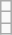<table class="wikitable">
<tr>
<td></td>
</tr>
<tr>
<td></td>
</tr>
<tr>
<td></td>
</tr>
</table>
